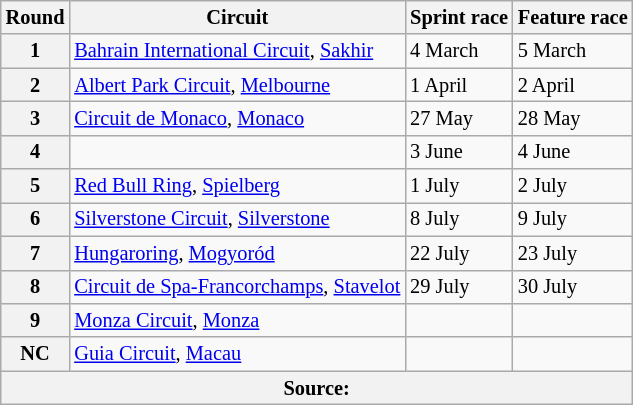<table class="wikitable" style="font-size:85%;">
<tr>
<th>Round</th>
<th>Circuit</th>
<th nowrap="">Sprint race</th>
<th nowrap="">Feature race</th>
</tr>
<tr>
<th>1</th>
<td> <a href='#'>Bahrain International Circuit</a>, <a href='#'>Sakhir</a></td>
<td>4 March</td>
<td>5 March</td>
</tr>
<tr>
<th>2</th>
<td> <a href='#'>Albert Park Circuit</a>, <a href='#'>Melbourne</a></td>
<td>1 April</td>
<td>2 April</td>
</tr>
<tr>
<th>3</th>
<td> <a href='#'>Circuit de Monaco</a>, <a href='#'>Monaco</a></td>
<td>27 May</td>
<td>28 May</td>
</tr>
<tr>
<th>4</th>
<td></td>
<td>3 June</td>
<td>4 June</td>
</tr>
<tr>
<th>5</th>
<td nowrap=""> <a href='#'>Red Bull Ring</a>, <a href='#'>Spielberg</a></td>
<td>1 July</td>
<td>2 July</td>
</tr>
<tr>
<th>6</th>
<td nowrap=""> <a href='#'>Silverstone Circuit</a>, <a href='#'>Silverstone</a></td>
<td>8 July</td>
<td>9 July</td>
</tr>
<tr>
<th>7</th>
<td nowrap=""> <a href='#'>Hungaroring</a>, <a href='#'>Mogyoród</a></td>
<td>22 July</td>
<td>23 July</td>
</tr>
<tr>
<th>8</th>
<td nowrap=""> <a href='#'>Circuit de Spa-Francorchamps</a>, <a href='#'>Stavelot</a></td>
<td>29 July</td>
<td>30 July</td>
</tr>
<tr>
<th>9</th>
<td nowrap=""> <a href='#'>Monza Circuit</a>, <a href='#'>Monza</a></td>
<td></td>
<td></td>
</tr>
<tr>
<th>NC</th>
<td nowrap=""> <a href='#'>Guia Circuit</a>, <a href='#'>Macau</a></td>
<td></td>
<td></td>
</tr>
<tr>
<th colspan="4">Source:</th>
</tr>
</table>
